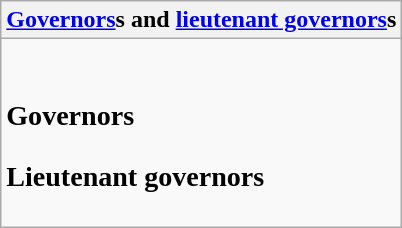<table class="wikitable collapsible collapsed">
<tr>
<th><a href='#'>Governors</a>s and <a href='#'>lieutenant governors</a>s</th>
</tr>
<tr>
<td><br><h3>Governors</h3><h3>Lieutenant governors</h3></td>
</tr>
</table>
